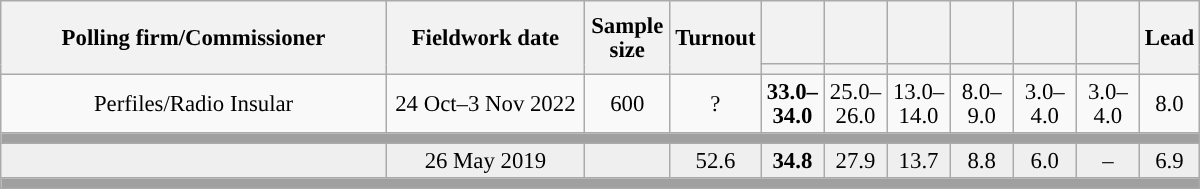<table class="wikitable collapsible collapsed" style="text-align:center; font-size:95%; line-height:16px;">
<tr style="height:42px;">
<th style="width:250px;" rowspan="2">Polling firm/Commissioner</th>
<th style="width:125px;" rowspan="2">Fieldwork date</th>
<th style="width:50px;" rowspan="2">Sample size</th>
<th style="width:45px;" rowspan="2">Turnout</th>
<th style="width:35px;"></th>
<th style="width:35px;"></th>
<th style="width:35px;"></th>
<th style="width:35px;"></th>
<th style="width:35px;"></th>
<th style="width:35px;"></th>
<th style="width:30px;" rowspan="2">Lead</th>
</tr>
<tr>
<th style="color:inherit;background:"></th>
<th style="color:inherit;background:"></th>
<th style="color:inherit;background:"></th>
<th style="color:inherit;background:"></th>
<th style="color:inherit;background:"></th>
<th style="color:inherit;background:"></th>
</tr>
<tr>
<td>Perfiles/Radio Insular</td>
<td>24 Oct–3 Nov 2022</td>
<td>600</td>
<td>?</td>
<td><strong>33.0–<br>34.0</strong><br></td>
<td>25.0–<br>26.0<br></td>
<td>13.0–<br>14.0<br></td>
<td>8.0–<br>9.0<br></td>
<td>3.0–<br>4.0<br></td>
<td>3.0–<br>4.0<br></td>
<td style="background:">8.0</td>
</tr>
<tr>
<td colspan="11" style="background:#A0A0A0"></td>
</tr>
<tr style="background:#EFEFEF;">
<td><strong></strong></td>
<td>26 May 2019</td>
<td></td>
<td>52.6</td>
<td><strong>34.8</strong><br></td>
<td>27.9<br></td>
<td>13.7<br></td>
<td>8.8<br></td>
<td>6.0<br></td>
<td>–</td>
<td style="background:">6.9</td>
</tr>
<tr>
<td colspan="11" style="background:#A0A0A0"></td>
</tr>
</table>
